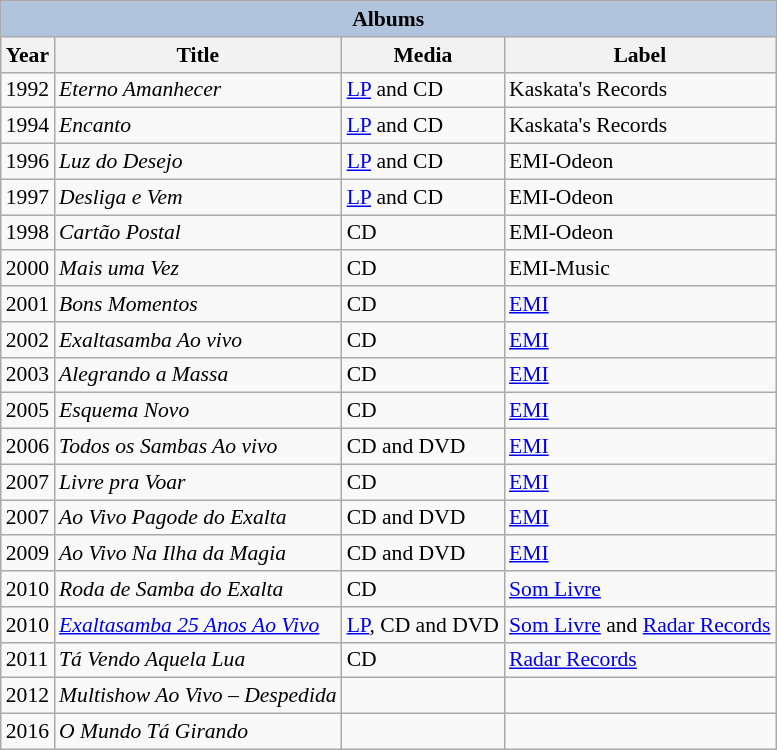<table class="wikitable" style="font-size: 90%;">
<tr>
<th colspan="4" style="background: LightSteelBlue;">Albums</th>
</tr>
<tr>
<th>Year</th>
<th>Title</th>
<th>Media</th>
<th>Label</th>
</tr>
<tr>
<td>1992</td>
<td><em>Eterno Amanhecer</em></td>
<td><a href='#'>LP</a> and CD</td>
<td>Kaskata's Records</td>
</tr>
<tr>
<td>1994</td>
<td><em>Encanto</em></td>
<td><a href='#'>LP</a> and CD</td>
<td>Kaskata's Records</td>
</tr>
<tr>
<td>1996</td>
<td><em>Luz do Desejo</em></td>
<td><a href='#'>LP</a> and CD</td>
<td>EMI-Odeon</td>
</tr>
<tr>
<td>1997</td>
<td><em>Desliga e Vem</em></td>
<td><a href='#'>LP</a> and CD</td>
<td>EMI-Odeon</td>
</tr>
<tr>
<td>1998</td>
<td><em>Cartão Postal</em></td>
<td>CD</td>
<td>EMI-Odeon</td>
</tr>
<tr>
<td>2000</td>
<td><em>Mais uma Vez</em></td>
<td>CD</td>
<td>EMI-Music</td>
</tr>
<tr>
<td>2001</td>
<td><em>Bons Momentos</em></td>
<td>CD</td>
<td><a href='#'>EMI</a></td>
</tr>
<tr>
<td>2002</td>
<td><em>Exaltasamba Ao vivo</em></td>
<td>CD</td>
<td><a href='#'>EMI</a></td>
</tr>
<tr>
<td>2003</td>
<td><em>Alegrando a Massa</em></td>
<td>CD</td>
<td><a href='#'>EMI</a></td>
</tr>
<tr>
<td>2005</td>
<td><em>Esquema Novo</em></td>
<td>CD</td>
<td><a href='#'>EMI</a></td>
</tr>
<tr>
<td>2006</td>
<td><em>Todos os Sambas Ao vivo</em></td>
<td>CD and DVD</td>
<td><a href='#'>EMI</a></td>
</tr>
<tr>
<td>2007</td>
<td><em>Livre pra Voar</em></td>
<td>CD</td>
<td><a href='#'>EMI</a></td>
</tr>
<tr>
<td>2007</td>
<td><em>Ao Vivo Pagode do Exalta</em></td>
<td>CD and DVD</td>
<td><a href='#'>EMI</a></td>
</tr>
<tr>
<td>2009</td>
<td><em>Ao Vivo Na Ilha da Magia</em></td>
<td>CD and DVD</td>
<td><a href='#'>EMI</a></td>
</tr>
<tr>
<td>2010</td>
<td><em>Roda de Samba do Exalta</em></td>
<td>CD</td>
<td><a href='#'>Som Livre</a></td>
</tr>
<tr>
<td>2010</td>
<td><em><a href='#'>Exaltasamba 25 Anos Ao Vivo</a></em></td>
<td><a href='#'>LP</a>, CD and DVD</td>
<td><a href='#'>Som Livre</a> and <a href='#'>Radar Records</a></td>
</tr>
<tr>
<td>2011</td>
<td><em>Tá Vendo Aquela Lua</em></td>
<td>CD</td>
<td><a href='#'>Radar Records</a></td>
</tr>
<tr>
<td>2012</td>
<td><em>Multishow Ao Vivo – Despedida</em></td>
<td></td>
<td></td>
</tr>
<tr>
<td>2016</td>
<td><em>O Mundo Tá Girando</em></td>
<td></td>
<td></td>
</tr>
</table>
